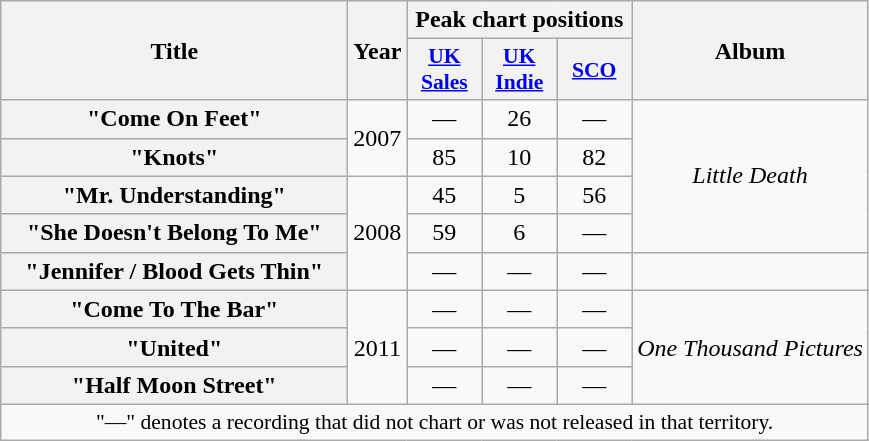<table class="wikitable plainrowheaders" style="text-align:center;">
<tr>
<th scope="col" rowspan="2" style="width:14em;">Title</th>
<th scope="col" rowspan="2">Year</th>
<th scope="col" colspan="3">Peak chart positions</th>
<th scope="col" rowspan="2">Album</th>
</tr>
<tr>
<th scope="col" style="width:3em;font-size:90%;"><a href='#'>UK<br>Sales</a><br></th>
<th scope="col" style="width:3em;font-size:90%;"><a href='#'>UK<br>Indie</a><br></th>
<th scope="col" style="width:3em;font-size:90%;"><a href='#'>SCO</a><br></th>
</tr>
<tr>
<th scope="row">"Come On Feet"</th>
<td rowspan="2">2007</td>
<td>—</td>
<td>26</td>
<td>—</td>
<td rowspan="4"><em>Little Death</em></td>
</tr>
<tr>
<th scope="row">"Knots"</th>
<td>85</td>
<td>10</td>
<td>82</td>
</tr>
<tr>
<th scope="row">"Mr. Understanding"</th>
<td rowspan="3">2008</td>
<td>45</td>
<td>5</td>
<td>56</td>
</tr>
<tr>
<th scope="row">"She Doesn't Belong To Me"</th>
<td>59</td>
<td>6</td>
<td>—</td>
</tr>
<tr>
<th scope="row">"Jennifer / Blood Gets Thin"</th>
<td>—</td>
<td>—</td>
<td>—</td>
<td></td>
</tr>
<tr>
<th scope="row">"Come To The Bar"</th>
<td rowspan="3">2011</td>
<td>—</td>
<td>—</td>
<td>—</td>
<td rowspan="3"><em>One Thousand Pictures</em></td>
</tr>
<tr>
<th scope="row">"United"</th>
<td>—</td>
<td>—</td>
<td>—</td>
</tr>
<tr>
<th scope="row">"Half Moon Street"</th>
<td>—</td>
<td>—</td>
<td>—</td>
</tr>
<tr>
<td colspan="15" style="font-size:90%">"—" denotes a recording that did not chart or was not released in that territory.</td>
</tr>
</table>
